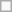<table class="wikitable">
<tr>
<td></td>
</tr>
</table>
